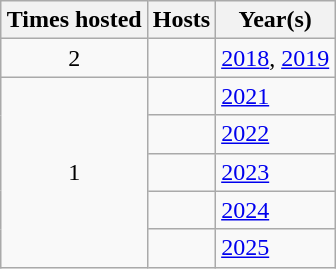<table class="wikitable" style="margin:0 auto;">
<tr>
<th>Times hosted</th>
<th>Hosts</th>
<th>Year(s)</th>
</tr>
<tr>
<td style="text-align:center;">2</td>
<td></td>
<td><a href='#'>2018</a>, <a href='#'>2019</a></td>
</tr>
<tr>
<td rowspan="5" style="text-align:center;">1</td>
<td></td>
<td><a href='#'>2021</a></td>
</tr>
<tr>
<td></td>
<td><a href='#'>2022</a></td>
</tr>
<tr>
<td></td>
<td><a href='#'>2023</a></td>
</tr>
<tr>
<td></td>
<td><a href='#'>2024</a></td>
</tr>
<tr>
<td></td>
<td><a href='#'>2025</a></td>
</tr>
</table>
